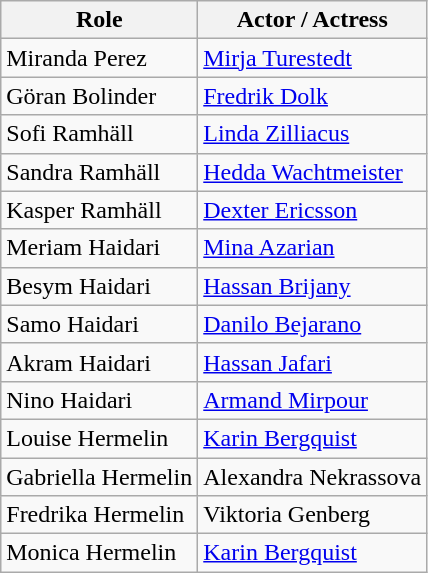<table class="wikitable">
<tr>
<th>Role</th>
<th>Actor / Actress</th>
</tr>
<tr>
<td>Miranda Perez</td>
<td><a href='#'>Mirja Turestedt</a></td>
</tr>
<tr>
<td>Göran Bolinder</td>
<td><a href='#'>Fredrik Dolk</a></td>
</tr>
<tr>
<td>Sofi Ramhäll</td>
<td><a href='#'>Linda Zilliacus</a></td>
</tr>
<tr>
<td>Sandra Ramhäll</td>
<td><a href='#'>Hedda Wachtmeister</a></td>
</tr>
<tr>
<td>Kasper Ramhäll</td>
<td><a href='#'>Dexter Ericsson</a></td>
</tr>
<tr>
<td>Meriam Haidari</td>
<td><a href='#'>Mina Azarian</a></td>
</tr>
<tr>
<td>Besym Haidari</td>
<td><a href='#'>Hassan Brijany</a></td>
</tr>
<tr>
<td>Samo Haidari</td>
<td><a href='#'>Danilo Bejarano</a></td>
</tr>
<tr>
<td>Akram Haidari</td>
<td><a href='#'>Hassan Jafari</a></td>
</tr>
<tr>
<td>Nino Haidari</td>
<td><a href='#'>Armand Mirpour</a></td>
</tr>
<tr>
<td>Louise Hermelin</td>
<td><a href='#'>Karin Bergquist</a></td>
</tr>
<tr>
<td>Gabriella Hermelin</td>
<td>Alexandra Nekrassova</td>
</tr>
<tr>
<td>Fredrika Hermelin</td>
<td>Viktoria Genberg</td>
</tr>
<tr>
<td>Monica Hermelin</td>
<td><a href='#'>Karin Bergquist</a></td>
</tr>
</table>
